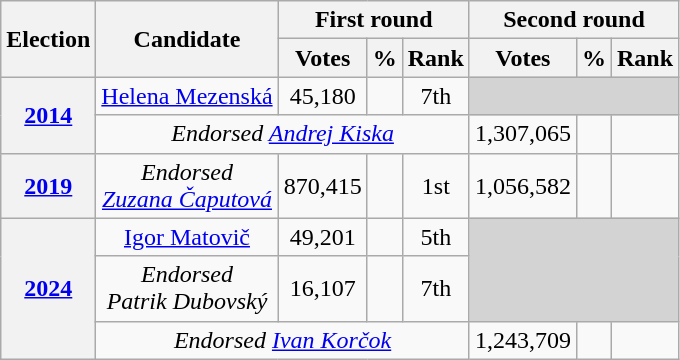<table class=wikitable style=text-align:center>
<tr>
<th rowspan="2">Election</th>
<th rowspan="2">Candidate</th>
<th colspan="3">First round</th>
<th colspan="3">Second round</th>
</tr>
<tr>
<th>Votes</th>
<th>%</th>
<th>Rank</th>
<th>Votes</th>
<th>%</th>
<th>Rank</th>
</tr>
<tr>
<th rowspan=2><a href='#'>2014</a></th>
<td><a href='#'>Helena Mezenská</a></td>
<td>45,180</td>
<td></td>
<td>7th</td>
<td colspan="3" style="background-color:lightgrey;"></td>
</tr>
<tr>
<td colspan="4"><em>Endorsed <a href='#'>Andrej Kiska</a></em></td>
<td>1,307,065</td>
<td></td>
<td></td>
</tr>
<tr>
<th><a href='#'>2019</a></th>
<td><em>Endorsed<br><a href='#'>Zuzana Čaputová</a></em></td>
<td>870,415</td>
<td></td>
<td>1st</td>
<td>1,056,582</td>
<td></td>
<td></td>
</tr>
<tr>
<th rowspan="3"><a href='#'>2024</a></th>
<td><a href='#'>Igor Matovič</a></td>
<td>49,201</td>
<td></td>
<td>5th</td>
<td rowspan=2 colspan=3 style="background-color:lightgrey;"></td>
</tr>
<tr>
<td><em>Endorsed<br>Patrik Dubovský</em></td>
<td>16,107</td>
<td></td>
<td>7th</td>
</tr>
<tr>
<td colspan=4><em>Endorsed <a href='#'>Ivan Korčok</a></em></td>
<td>1,243,709</td>
<td></td>
<td></td>
</tr>
</table>
